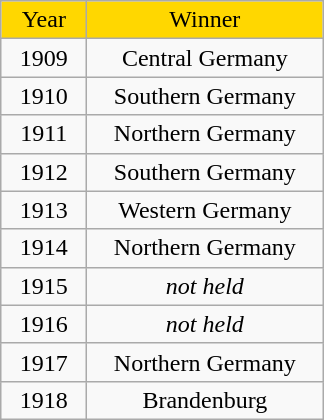<table class="wikitable">
<tr align="center" bgcolor="#FFD700">
<td width="50">Year</td>
<td width="150">Winner</td>
</tr>
<tr align="center">
<td>1909</td>
<td>Central Germany</td>
</tr>
<tr align="center">
<td>1910</td>
<td>Southern Germany</td>
</tr>
<tr align="center">
<td>1911</td>
<td>Northern Germany</td>
</tr>
<tr align="center">
<td>1912</td>
<td>Southern Germany</td>
</tr>
<tr align="center">
<td>1913</td>
<td>Western Germany</td>
</tr>
<tr align="center">
<td>1914</td>
<td>Northern Germany</td>
</tr>
<tr align="center">
<td>1915</td>
<td><em>not held</em></td>
</tr>
<tr align="center">
<td>1916</td>
<td><em>not held</em></td>
</tr>
<tr align="center">
<td>1917</td>
<td>Northern Germany</td>
</tr>
<tr align="center">
<td>1918</td>
<td>Brandenburg</td>
</tr>
</table>
